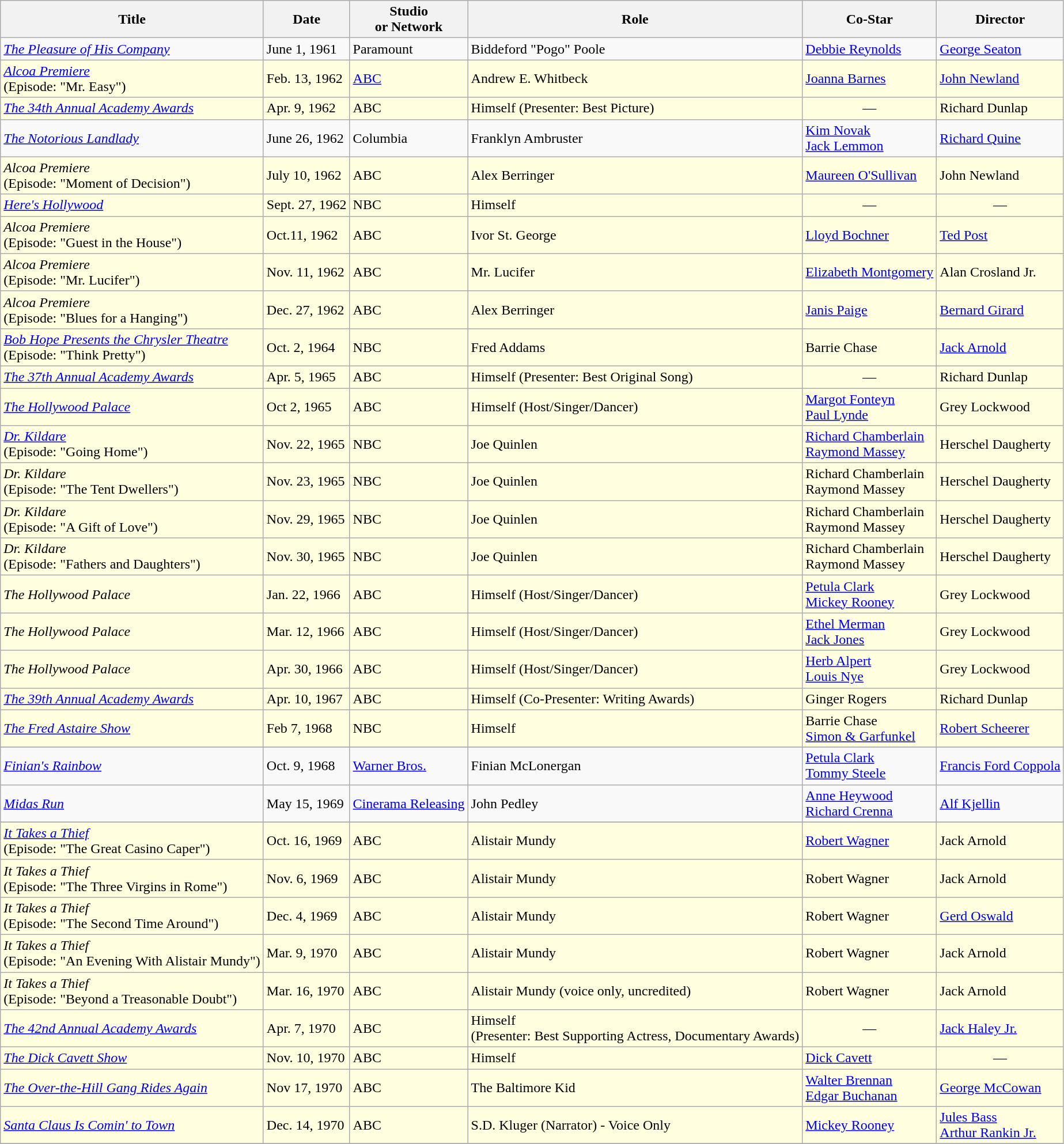<table class="wikitable">
<tr>
<th>Title</th>
<th>Date</th>
<th>Studio<br>or Network</th>
<th>Role</th>
<th>Co-Star</th>
<th>Director</th>
</tr>
<tr>
<td><em><a href='#'>The Pleasure of His Company</a></em></td>
<td>June 1, 1961</td>
<td>Paramount</td>
<td>Biddeford "Pogo" Poole</td>
<td><a href='#'>Debbie Reynolds</a></td>
<td><a href='#'>George Seaton</a></td>
</tr>
<tr bgcolor=lightyellow>
<td><em><a href='#'>Alcoa Premiere</a></em><br>(Episode: "Mr. Easy")</td>
<td>Feb. 13, 1962</td>
<td><a href='#'>ABC</a></td>
<td>Andrew E. Whitbeck</td>
<td><a href='#'>Joanna Barnes</a></td>
<td><a href='#'>John Newland</a></td>
</tr>
<tr bgcolor=lightyellow>
<td><em><a href='#'>The 34th Annual Academy Awards</a></em></td>
<td>Apr. 9, 1962</td>
<td>ABC</td>
<td>Himself (Presenter: Best Picture)</td>
<td align="center">—</td>
<td>Richard Dunlap</td>
</tr>
<tr>
<td><em><a href='#'>The Notorious Landlady</a></em></td>
<td>June 26, 1962</td>
<td>Columbia</td>
<td>Franklyn Ambruster</td>
<td><a href='#'>Kim Novak</a><br><a href='#'>Jack Lemmon</a></td>
<td><a href='#'>Richard Quine</a></td>
</tr>
<tr bgcolor=lightyellow>
<td><em>Alcoa Premiere</em><br>(Episode: "Moment of Decision")</td>
<td>July 10, 1962</td>
<td>ABC</td>
<td>Alex Berringer</td>
<td><a href='#'>Maureen O'Sullivan</a></td>
<td>John Newland</td>
</tr>
<tr bgcolor=lightyellow>
<td><em><a href='#'>Here's Hollywood</a></em></td>
<td>Sept. 27, 1962</td>
<td>NBC</td>
<td>Himself</td>
<td align="center">—</td>
<td align="center">—</td>
</tr>
<tr bgcolor=lightyellow>
<td><em>Alcoa Premiere</em><br>(Episode: "Guest in the House")</td>
<td>Oct.11, 1962</td>
<td>ABC</td>
<td>Ivor St. George</td>
<td><a href='#'>Lloyd Bochner</a></td>
<td><a href='#'>Ted Post</a></td>
</tr>
<tr bgcolor=lightyellow>
<td><em>Alcoa Premiere</em><br>(Episode: "Mr. Lucifer")</td>
<td>Nov. 11, 1962</td>
<td>ABC</td>
<td>Mr. Lucifer</td>
<td><a href='#'>Elizabeth Montgomery</a></td>
<td>Alan Crosland Jr.</td>
</tr>
<tr bgcolor=lightyellow>
<td><em>Alcoa Premiere</em><br>(Episode: "Blues for a Hanging")</td>
<td>Dec. 27, 1962</td>
<td>ABC</td>
<td>Alex Berringer</td>
<td><a href='#'>Janis Paige</a></td>
<td><a href='#'>Bernard Girard</a></td>
</tr>
<tr bgcolor=lightyellow>
<td><em><a href='#'>Bob Hope Presents the Chrysler Theatre</a></em><br>(Episode: "Think Pretty")</td>
<td>Oct. 2, 1964</td>
<td>NBC</td>
<td>Fred Addams</td>
<td>Barrie Chase</td>
<td><a href='#'>Jack Arnold</a></td>
</tr>
<tr bgcolor=lightyellow>
<td><em><a href='#'>The 37th Annual Academy Awards</a></em></td>
<td>Apr. 5, 1965</td>
<td>ABC</td>
<td>Himself (Presenter: Best Original Song)</td>
<td align="center">—</td>
<td>Richard Dunlap</td>
</tr>
<tr bgcolor=lightyellow>
<td><em><a href='#'>The Hollywood Palace</a></em></td>
<td>Oct 2, 1965</td>
<td>ABC</td>
<td>Himself (Host/Singer/Dancer)</td>
<td><a href='#'>Margot Fonteyn</a><br><a href='#'>Paul Lynde</a></td>
<td>Grey Lockwood</td>
</tr>
<tr bgcolor=lightyellow>
<td><em><a href='#'>Dr. Kildare</a></em><br>(Episode: "Going Home")</td>
<td>Nov. 22, 1965</td>
<td>NBC</td>
<td>Joe Quinlen</td>
<td><a href='#'>Richard Chamberlain</a><br><a href='#'>Raymond Massey</a></td>
<td>Herschel Daugherty</td>
</tr>
<tr bgcolor=lightyellow>
<td><em>Dr. Kildare</em><br>(Episode: "The Tent Dwellers")</td>
<td>Nov. 23, 1965</td>
<td>NBC</td>
<td>Joe Quinlen</td>
<td>Richard Chamberlain<br>Raymond Massey</td>
<td>Herschel Daugherty</td>
</tr>
<tr bgcolor=lightyellow>
<td><em>Dr. Kildare</em><br>(Episode: "A Gift of Love")</td>
<td>Nov. 29, 1965</td>
<td>NBC</td>
<td>Joe Quinlen</td>
<td>Richard Chamberlain<br>Raymond Massey</td>
<td>Herschel Daugherty</td>
</tr>
<tr bgcolor=lightyellow>
<td><em>Dr. Kildare</em><br>(Episode: "Fathers and Daughters")</td>
<td>Nov. 30, 1965</td>
<td>NBC</td>
<td>Joe Quinlen</td>
<td>Richard Chamberlain<br>Raymond Massey</td>
<td>Herschel Daugherty</td>
</tr>
<tr bgcolor=lightyellow>
<td><em>The Hollywood Palace</em></td>
<td>Jan. 22, 1966</td>
<td>ABC</td>
<td>Himself (Host/Singer/Dancer)</td>
<td><a href='#'>Petula Clark</a><br><a href='#'>Mickey Rooney</a></td>
<td>Grey Lockwood</td>
</tr>
<tr bgcolor=lightyellow>
<td><em>The Hollywood Palace</em></td>
<td>Mar. 12, 1966</td>
<td>ABC</td>
<td>Himself (Host/Singer/Dancer)</td>
<td><a href='#'>Ethel Merman</a><br><a href='#'>Jack Jones</a></td>
<td>Grey Lockwood</td>
</tr>
<tr bgcolor=lightyellow>
<td><em>The Hollywood Palace</em></td>
<td>Apr. 30, 1966</td>
<td>ABC</td>
<td>Himself (Host/Singer/Dancer)</td>
<td><a href='#'>Herb Alpert</a><br><a href='#'>Louis Nye</a></td>
<td>Grey Lockwood</td>
</tr>
<tr bgcolor=lightyellow>
<td><em><a href='#'>The 39th Annual Academy Awards</a></em></td>
<td>Apr. 10, 1967</td>
<td>ABC</td>
<td>Himself (Co-Presenter: Writing Awards)</td>
<td>Ginger Rogers</td>
<td>Richard Dunlap</td>
</tr>
<tr bgcolor=lightyellow>
<td><em><a href='#'>The Fred Astaire Show</a></em></td>
<td>Feb 7, 1968</td>
<td>NBC</td>
<td>Himself</td>
<td>Barrie Chase<br><a href='#'>Simon & Garfunkel</a></td>
<td><a href='#'>Robert Scheerer</a></td>
</tr>
<tr bgcolor=lightyellow>
</tr>
<tr>
<td><em><a href='#'>Finian's Rainbow</a></em></td>
<td>Oct. 9, 1968</td>
<td><a href='#'>Warner Bros.</a></td>
<td>Finian McLonergan</td>
<td><a href='#'>Petula Clark</a><br><a href='#'>Tommy Steele</a></td>
<td><a href='#'>Francis Ford Coppola</a></td>
</tr>
<tr>
<td><em><a href='#'>Midas Run</a></em></td>
<td>May 15, 1969</td>
<td><a href='#'>Cinerama Releasing</a></td>
<td>John Pedley</td>
<td><a href='#'>Anne Heywood</a><br><a href='#'>Richard Crenna</a></td>
<td><a href='#'>Alf Kjellin</a></td>
</tr>
<tr>
</tr>
<tr bgcolor=lightyellow>
<td><em><a href='#'>It Takes a Thief</a></em><br>(Episode: "The Great Casino Caper")</td>
<td>Oct. 16, 1969</td>
<td>ABC</td>
<td>Alistair Mundy</td>
<td><a href='#'>Robert Wagner</a></td>
<td>Jack Arnold</td>
</tr>
<tr bgcolor=lightyellow>
<td><em>It Takes a Thief</em><br>(Episode: "The Three Virgins in Rome")</td>
<td>Nov. 6, 1969</td>
<td>ABC</td>
<td>Alistair Mundy</td>
<td>Robert Wagner</td>
<td>Jack Arnold</td>
</tr>
<tr bgcolor=lightyellow>
<td><em>It Takes a Thief</em><br>(Episode: "The Second Time Around")</td>
<td>Dec. 4, 1969</td>
<td>ABC</td>
<td>Alistair Mundy</td>
<td>Robert Wagner</td>
<td><a href='#'>Gerd Oswald</a></td>
</tr>
<tr bgcolor=lightyellow>
<td><em>It Takes a Thief</em><br>(Episode: "An Evening With Alistair Mundy")</td>
<td>Mar. 9, 1970</td>
<td>ABC</td>
<td>Alistair Mundy</td>
<td>Robert Wagner</td>
<td>Jack Arnold</td>
</tr>
<tr bgcolor=lightyellow>
<td><em>It Takes a Thief</em><br>(Episode: "Beyond a Treasonable Doubt")</td>
<td>Mar. 16, 1970</td>
<td>ABC</td>
<td>Alistair Mundy (voice only, uncredited)</td>
<td>Robert Wagner</td>
<td>Jack Arnold</td>
</tr>
<tr bgcolor=lightyellow>
<td><em><a href='#'>The 42nd Annual Academy Awards</a></em></td>
<td>Apr. 7, 1970</td>
<td>ABC</td>
<td>Himself<br>(Presenter: Best Supporting Actress, Documentary Awards)</td>
<td align="center">—</td>
<td><a href='#'>Jack Haley Jr.</a></td>
</tr>
<tr bgcolor=lightyellow>
<td><em><a href='#'>The Dick Cavett Show</a></em></td>
<td>Nov. 10, 1970</td>
<td>ABC</td>
<td>Himself</td>
<td><a href='#'>Dick Cavett</a></td>
<td align="center">—</td>
</tr>
<tr bgcolor=lightyellow>
<td><em><a href='#'>The Over-the-Hill Gang Rides Again</a></em></td>
<td>Nov 17, 1970</td>
<td>ABC</td>
<td>The Baltimore Kid</td>
<td><a href='#'>Walter Brennan</a><br><a href='#'>Edgar Buchanan</a></td>
<td><a href='#'>George McCowan</a></td>
</tr>
<tr bgcolor=lightyellow>
<td><em><a href='#'>Santa Claus Is Comin' to Town</a></em></td>
<td>Dec. 14, 1970</td>
<td>ABC</td>
<td>S.D. Kluger (Narrator) - Voice Only</td>
<td><a href='#'>Mickey Rooney</a></td>
<td><a href='#'>Jules Bass</a><br><a href='#'>Arthur Rankin Jr.</a></td>
</tr>
<tr bgcolor=lightyellow>
</tr>
</table>
